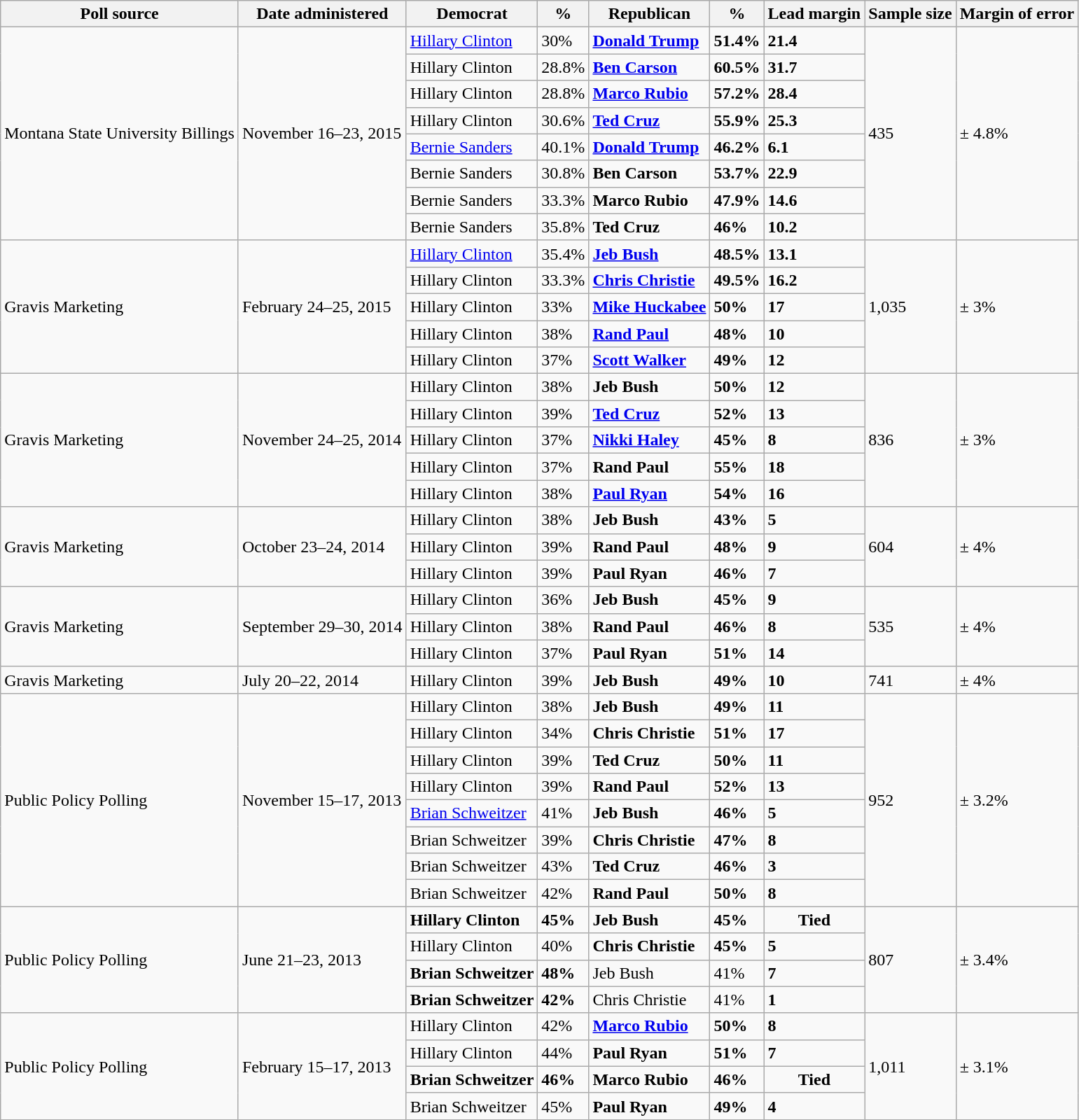<table class="wikitable">
<tr valign=bottom>
<th>Poll source</th>
<th>Date administered</th>
<th>Democrat</th>
<th>%</th>
<th>Republican</th>
<th>%</th>
<th>Lead margin</th>
<th>Sample size</th>
<th>Margin of error</th>
</tr>
<tr>
<td rowspan=8>Montana State University Billings</td>
<td rowspan=8>November 16–23, 2015</td>
<td><a href='#'>Hillary Clinton</a></td>
<td>30%</td>
<td><strong><a href='#'>Donald Trump</a></strong></td>
<td><strong>51.4%</strong></td>
<td><strong>21.4</strong></td>
<td rowspan=8>435</td>
<td rowspan=8>± 4.8%</td>
</tr>
<tr>
<td>Hillary Clinton</td>
<td>28.8%</td>
<td><strong><a href='#'>Ben Carson</a></strong></td>
<td><strong>60.5%</strong></td>
<td><strong>31.7</strong></td>
</tr>
<tr>
<td>Hillary Clinton</td>
<td>28.8%</td>
<td><strong><a href='#'>Marco Rubio</a></strong></td>
<td><strong>57.2%</strong></td>
<td><strong>28.4</strong></td>
</tr>
<tr>
<td>Hillary Clinton</td>
<td>30.6%</td>
<td><strong><a href='#'>Ted Cruz</a></strong></td>
<td><strong>55.9%</strong></td>
<td><strong>25.3</strong></td>
</tr>
<tr>
<td><a href='#'>Bernie Sanders</a></td>
<td>40.1%</td>
<td><strong><a href='#'>Donald Trump</a></strong></td>
<td><strong>46.2%</strong></td>
<td><strong>6.1</strong></td>
</tr>
<tr>
<td>Bernie Sanders</td>
<td>30.8%</td>
<td><strong>Ben Carson</strong></td>
<td><strong>53.7%</strong></td>
<td><strong>22.9</strong></td>
</tr>
<tr>
<td>Bernie Sanders</td>
<td>33.3%</td>
<td><strong>Marco Rubio</strong></td>
<td><strong>47.9%</strong></td>
<td><strong>14.6</strong></td>
</tr>
<tr>
<td>Bernie Sanders</td>
<td>35.8%</td>
<td><strong>Ted Cruz</strong></td>
<td><strong>46%</strong></td>
<td><strong>10.2</strong></td>
</tr>
<tr>
<td rowspan=5>Gravis Marketing</td>
<td rowspan=5>February 24–25, 2015</td>
<td><a href='#'>Hillary Clinton</a></td>
<td>35.4%</td>
<td><strong><a href='#'>Jeb Bush</a></strong></td>
<td><strong>48.5%</strong></td>
<td><strong>13.1</strong></td>
<td rowspan=5>1,035</td>
<td rowspan=5>± 3%</td>
</tr>
<tr>
<td>Hillary Clinton</td>
<td>33.3%</td>
<td><strong><a href='#'>Chris Christie</a></strong></td>
<td><strong>49.5%</strong></td>
<td><strong>16.2</strong></td>
</tr>
<tr>
<td>Hillary Clinton</td>
<td>33%</td>
<td><strong><a href='#'>Mike Huckabee</a></strong></td>
<td><strong>50%</strong></td>
<td><strong>17</strong></td>
</tr>
<tr>
<td>Hillary Clinton</td>
<td>38%</td>
<td><strong><a href='#'>Rand Paul</a></strong></td>
<td><strong>48%</strong></td>
<td><strong>10</strong></td>
</tr>
<tr>
<td>Hillary Clinton</td>
<td>37%</td>
<td><strong><a href='#'>Scott Walker</a></strong></td>
<td><strong>49%</strong></td>
<td><strong>12</strong></td>
</tr>
<tr>
<td rowspan=5>Gravis Marketing</td>
<td rowspan=5>November 24–25, 2014</td>
<td>Hillary Clinton</td>
<td>38%</td>
<td><strong>Jeb Bush</strong></td>
<td><strong>50%</strong></td>
<td><strong>12</strong></td>
<td rowspan=5>836</td>
<td rowspan=5>± 3%</td>
</tr>
<tr>
<td>Hillary Clinton</td>
<td>39%</td>
<td><strong><a href='#'>Ted Cruz</a></strong></td>
<td><strong>52%</strong></td>
<td><strong>13</strong></td>
</tr>
<tr>
<td>Hillary Clinton</td>
<td>37%</td>
<td><strong><a href='#'>Nikki Haley</a></strong></td>
<td><strong>45%</strong></td>
<td><strong>8</strong></td>
</tr>
<tr>
<td>Hillary Clinton</td>
<td>37%</td>
<td><strong>Rand Paul</strong></td>
<td><strong>55%</strong></td>
<td><strong>18</strong></td>
</tr>
<tr>
<td>Hillary Clinton</td>
<td>38%</td>
<td><strong><a href='#'>Paul Ryan</a></strong></td>
<td><strong>54%</strong></td>
<td><strong>16</strong></td>
</tr>
<tr>
<td rowspan=3>Gravis Marketing</td>
<td rowspan=3>October 23–24, 2014</td>
<td>Hillary Clinton</td>
<td>38%</td>
<td><strong>Jeb Bush</strong></td>
<td><strong>43%</strong></td>
<td><strong>5</strong></td>
<td rowspan=3>604</td>
<td rowspan=3>± 4%</td>
</tr>
<tr>
<td>Hillary Clinton</td>
<td>39%</td>
<td><strong>Rand Paul</strong></td>
<td><strong>48%</strong></td>
<td><strong>9</strong></td>
</tr>
<tr>
<td>Hillary Clinton</td>
<td>39%</td>
<td><strong>Paul Ryan</strong></td>
<td><strong>46%</strong></td>
<td><strong>7</strong></td>
</tr>
<tr>
<td rowspan=3>Gravis Marketing</td>
<td rowspan=3>September 29–30, 2014</td>
<td>Hillary Clinton</td>
<td>36%</td>
<td><strong>Jeb Bush</strong></td>
<td><strong>45%</strong></td>
<td><strong>9</strong></td>
<td rowspan=3>535</td>
<td rowspan=3>± 4%</td>
</tr>
<tr>
<td>Hillary Clinton</td>
<td>38%</td>
<td><strong>Rand Paul</strong></td>
<td><strong>46%</strong></td>
<td><strong>8</strong></td>
</tr>
<tr>
<td>Hillary Clinton</td>
<td>37%</td>
<td><strong>Paul Ryan</strong></td>
<td><strong>51%</strong></td>
<td><strong>14</strong></td>
</tr>
<tr>
<td>Gravis Marketing</td>
<td>July 20–22, 2014</td>
<td>Hillary Clinton</td>
<td>39%</td>
<td><strong>Jeb Bush</strong></td>
<td><strong>49%</strong></td>
<td><strong>10</strong></td>
<td>741</td>
<td>± 4%</td>
</tr>
<tr>
<td rowspan=8>Public Policy Polling</td>
<td rowspan=8>November 15–17, 2013</td>
<td>Hillary Clinton</td>
<td>38%</td>
<td><strong>Jeb Bush</strong></td>
<td><strong>49%</strong></td>
<td><strong>11</strong></td>
<td rowspan=8>952</td>
<td rowspan=8>± 3.2%</td>
</tr>
<tr>
<td>Hillary Clinton</td>
<td>34%</td>
<td><strong>Chris Christie</strong></td>
<td><strong>51%</strong></td>
<td><strong>17</strong></td>
</tr>
<tr>
<td>Hillary Clinton</td>
<td>39%</td>
<td><strong>Ted Cruz</strong></td>
<td><strong>50%</strong></td>
<td><strong>11</strong></td>
</tr>
<tr>
<td>Hillary Clinton</td>
<td>39%</td>
<td><strong>Rand Paul</strong></td>
<td><strong>52%</strong></td>
<td><strong>13</strong></td>
</tr>
<tr>
<td><a href='#'>Brian Schweitzer</a></td>
<td>41%</td>
<td><strong>Jeb Bush</strong></td>
<td><strong>46%</strong></td>
<td><strong>5</strong></td>
</tr>
<tr>
<td>Brian Schweitzer</td>
<td>39%</td>
<td><strong>Chris Christie</strong></td>
<td><strong>47%</strong></td>
<td><strong>8</strong></td>
</tr>
<tr>
<td>Brian Schweitzer</td>
<td>43%</td>
<td><strong>Ted Cruz</strong></td>
<td><strong>46%</strong></td>
<td><strong>3</strong></td>
</tr>
<tr>
<td>Brian Schweitzer</td>
<td>42%</td>
<td><strong>Rand Paul</strong></td>
<td><strong>50%</strong></td>
<td><strong>8</strong></td>
</tr>
<tr>
<td rowspan=4>Public Policy Polling</td>
<td rowspan=4>June 21–23, 2013</td>
<td><strong>Hillary Clinton</strong></td>
<td><strong>45%</strong></td>
<td><strong>Jeb Bush</strong></td>
<td><strong>45%</strong></td>
<td align=center><strong>Tied</strong></td>
<td rowspan=4>807</td>
<td rowspan=4>± 3.4%</td>
</tr>
<tr>
<td>Hillary Clinton</td>
<td>40%</td>
<td><strong>Chris Christie</strong></td>
<td><strong>45%</strong></td>
<td><strong>5</strong></td>
</tr>
<tr>
<td><strong>Brian Schweitzer</strong></td>
<td><strong>48%</strong></td>
<td>Jeb Bush</td>
<td>41%</td>
<td><strong>7</strong></td>
</tr>
<tr>
<td><strong>Brian Schweitzer</strong></td>
<td><strong>42%</strong></td>
<td>Chris Christie</td>
<td>41%</td>
<td><strong>1</strong></td>
</tr>
<tr>
<td rowspan=4>Public Policy Polling</td>
<td rowspan=4>February 15–17, 2013</td>
<td>Hillary Clinton</td>
<td>42%</td>
<td><strong><a href='#'>Marco Rubio</a></strong></td>
<td><strong>50%</strong></td>
<td><strong>8</strong></td>
<td rowspan=4>1,011</td>
<td rowspan=4>± 3.1%</td>
</tr>
<tr>
<td>Hillary Clinton</td>
<td>44%</td>
<td><strong>Paul Ryan</strong></td>
<td><strong>51%</strong></td>
<td><strong>7</strong></td>
</tr>
<tr>
<td><strong>Brian Schweitzer</strong></td>
<td><strong>46%</strong></td>
<td><strong>Marco Rubio</strong></td>
<td><strong>46%</strong></td>
<td align=center><strong>Tied</strong></td>
</tr>
<tr>
<td>Brian Schweitzer</td>
<td>45%</td>
<td><strong>Paul Ryan</strong></td>
<td><strong>49%</strong></td>
<td><strong>4</strong></td>
</tr>
</table>
